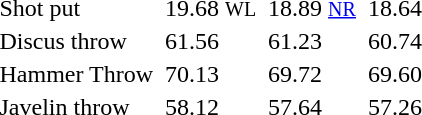<table>
<tr>
<td>Shot put<br><em></em></td>
<td></td>
<td>19.68 <small>WL</small></td>
<td></td>
<td>18.89 <small><a href='#'>NR</a></small></td>
<td></td>
<td>18.64</td>
</tr>
<tr>
<td>Discus throw<br><em> </em></td>
<td></td>
<td>61.56</td>
<td></td>
<td>61.23</td>
<td></td>
<td>60.74</td>
</tr>
<tr>
<td>Hammer Throw<br><em> </em></td>
<td></td>
<td>70.13</td>
<td></td>
<td>69.72</td>
<td></td>
<td>69.60</td>
</tr>
<tr>
<td>Javelin throw<br><em> </em></td>
<td></td>
<td>58.12</td>
<td></td>
<td>57.64</td>
<td></td>
<td>57.26</td>
</tr>
</table>
